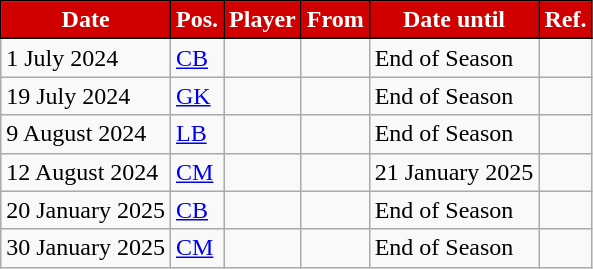<table class="wikitable plainrowheaders sortable">
<tr>
<th style="background:#D00000;border:1px solid black;color:white">Date</th>
<th style="background:#D00000;border:1px solid black;color:white">Pos.</th>
<th style="background:#D00000;border:1px solid black;color:white">Player</th>
<th style="background:#D00000;border:1px solid black;color:white">From</th>
<th style="background:#D00000;border:1px solid black;color:white">Date until</th>
<th style="background:#D00000;border:1px solid black;color:white">Ref.</th>
</tr>
<tr>
<td>1 July 2024</td>
<td><a href='#'>CB</a></td>
<td></td>
<td></td>
<td>End of Season</td>
<td></td>
</tr>
<tr>
<td>19 July 2024</td>
<td><a href='#'>GK</a></td>
<td></td>
<td></td>
<td>End of Season</td>
<td></td>
</tr>
<tr>
<td>9 August 2024</td>
<td><a href='#'>LB</a></td>
<td></td>
<td></td>
<td>End of Season</td>
<td></td>
</tr>
<tr>
<td>12 August 2024</td>
<td><a href='#'>CM</a></td>
<td></td>
<td></td>
<td>21 January 2025</td>
<td></td>
</tr>
<tr>
<td>20 January 2025</td>
<td><a href='#'>CB</a></td>
<td></td>
<td></td>
<td>End of Season</td>
<td></td>
</tr>
<tr>
<td>30 January 2025</td>
<td><a href='#'>CM</a></td>
<td></td>
<td></td>
<td>End of Season</td>
<td></td>
</tr>
</table>
